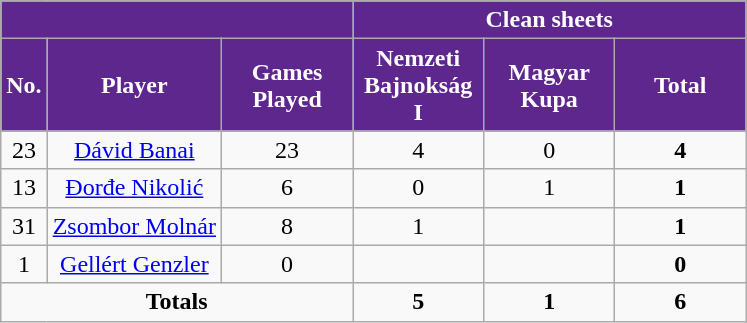<table class="wikitable sortable alternance" style="text-align:center">
<tr>
<th colspan="3" style="background:#5E278E"></th>
<th colspan="4" style="background:#5E278E;color:white">Clean sheets</th>
</tr>
<tr>
<th style="background-color:#5E278E;color:white">No.</th>
<th style="background-color:#5E278E;color:white">Player</th>
<th width=80 style="background-color:#5E278E;color:white">Games Played</th>
<th width=80 style="background-color:#5E278E;color:white">Nemzeti Bajnokság I</th>
<th width=80 style="background-color:#5E278E;color:white">Magyar Kupa</th>
<th width=80 style="background-color:#5E278E;color:white">Total</th>
</tr>
<tr>
<td>23</td>
<td> <a href='#'>Dávid Banai</a></td>
<td>23</td>
<td>4</td>
<td>0</td>
<td><strong>4</strong></td>
</tr>
<tr>
<td>13</td>
<td> <a href='#'>Đorđe Nikolić</a></td>
<td>6</td>
<td>0</td>
<td>1</td>
<td><strong>1</strong></td>
</tr>
<tr>
<td>31</td>
<td> <a href='#'>Zsombor Molnár</a></td>
<td>8</td>
<td>1</td>
<td></td>
<td><strong>1</strong></td>
</tr>
<tr>
<td>1</td>
<td> <a href='#'>Gellért Genzler</a></td>
<td>0</td>
<td></td>
<td></td>
<td><strong>0</strong></td>
</tr>
<tr class="sortbottom">
<td colspan="3"><strong>Totals</strong></td>
<td><strong>5</strong></td>
<td><strong>1</strong></td>
<td><strong>6</strong></td>
</tr>
</table>
